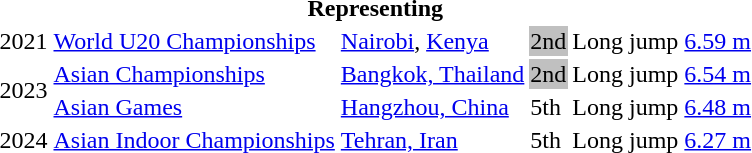<table>
<tr>
<th colspan="6">Representing </th>
</tr>
<tr>
<td>2021</td>
<td><a href='#'>World U20 Championships</a></td>
<td><a href='#'>Nairobi</a>, <a href='#'>Kenya</a></td>
<td bgcolor=silver>2nd</td>
<td>Long jump</td>
<td><a href='#'>6.59 m</a> </td>
</tr>
<tr>
<td rowspan=2>2023</td>
<td><a href='#'>Asian  Championships</a></td>
<td><a href='#'>Bangkok, Thailand</a></td>
<td bgcolor=silver>2nd</td>
<td>Long jump</td>
<td><a href='#'>6.54 m</a></td>
</tr>
<tr>
<td><a href='#'>Asian Games</a></td>
<td><a href='#'>Hangzhou, China</a></td>
<td>5th</td>
<td>Long jump</td>
<td><a href='#'>6.48 m</a></td>
</tr>
<tr>
<td>2024</td>
<td><a href='#'>Asian Indoor Championships</a></td>
<td><a href='#'>Tehran, Iran</a></td>
<td>5th</td>
<td>Long jump</td>
<td><a href='#'>6.27 m</a></td>
</tr>
</table>
